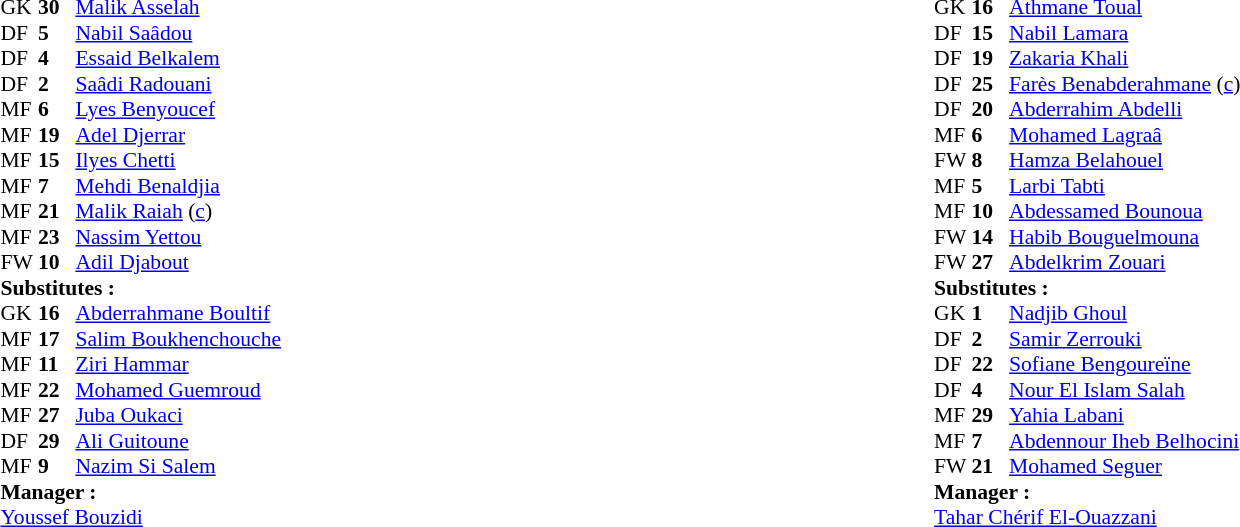<table width="100%">
<tr>
<td valign="top" width="50%"><br><table style="font-size: 90%" cellspacing="0" cellpadding="0" align="center">
<tr>
<th width="25"></th>
<th width="25"></th>
</tr>
<tr>
<td>GK</td>
<td><strong>30</strong></td>
<td> <a href='#'>Malik Asselah</a></td>
<td></td>
</tr>
<tr>
<td>DF</td>
<td><strong>5</strong></td>
<td> <a href='#'>Nabil Saâdou</a></td>
</tr>
<tr>
<td>DF</td>
<td><strong>4</strong></td>
<td> <a href='#'>Essaid Belkalem</a></td>
</tr>
<tr>
<td>DF</td>
<td><strong>2</strong></td>
<td> <a href='#'>Saâdi Radouani</a></td>
<td></td>
</tr>
<tr>
<td>MF</td>
<td><strong>6</strong></td>
<td> <a href='#'>Lyes Benyoucef</a></td>
<td></td>
<td></td>
</tr>
<tr>
<td>MF</td>
<td><strong>19</strong></td>
<td> <a href='#'>Adel Djerrar</a></td>
<td></td>
<td></td>
</tr>
<tr>
<td>MF</td>
<td><strong>15</strong></td>
<td> <a href='#'>Ilyes Chetti</a></td>
<td></td>
</tr>
<tr>
<td>MF</td>
<td><strong>7</strong></td>
<td> <a href='#'>Mehdi Benaldjia</a></td>
</tr>
<tr>
<td>MF</td>
<td><strong>21</strong></td>
<td> <a href='#'>Malik Raiah</a> (<a href='#'>c</a>)</td>
<td></td>
<td></td>
</tr>
<tr>
<td>MF</td>
<td><strong>23</strong></td>
<td> <a href='#'>Nassim Yettou</a></td>
</tr>
<tr>
<td>FW</td>
<td><strong>10</strong></td>
<td> <a href='#'>Adil Djabout</a></td>
</tr>
<tr>
<td colspan=3><strong>Substitutes : </strong></td>
</tr>
<tr>
<td>GK</td>
<td><strong>16</strong></td>
<td> <a href='#'>Abderrahmane Boultif</a></td>
<td></td>
<td></td>
</tr>
<tr>
<td>MF</td>
<td><strong>17</strong></td>
<td> <a href='#'>Salim Boukhenchouche</a></td>
<td></td>
<td></td>
</tr>
<tr>
<td>MF</td>
<td><strong>11</strong></td>
<td> <a href='#'>Ziri Hammar</a></td>
<td></td>
<td></td>
</tr>
<tr>
<td>MF</td>
<td><strong>22</strong></td>
<td> <a href='#'>Mohamed Guemroud</a></td>
</tr>
<tr>
<td>MF</td>
<td><strong>27</strong></td>
<td> <a href='#'>Juba Oukaci</a></td>
</tr>
<tr>
<td>DF</td>
<td><strong>29</strong></td>
<td> <a href='#'>Ali Guitoune</a></td>
</tr>
<tr>
<td>MF</td>
<td><strong>9</strong></td>
<td> <a href='#'>Nazim Si Salem</a></td>
</tr>
<tr>
<td colspan=3><strong>Manager :</strong></td>
</tr>
<tr>
<td colspan=4> <a href='#'>Youssef Bouzidi</a></td>
</tr>
</table>
</td>
<td valign="top" width="50%"><br><table style="font-size: 90%" cellspacing="0" cellpadding="0"  align="center">
<tr>
<th width=25></th>
<th width=25></th>
</tr>
<tr>
<td>GK</td>
<td><strong>16</strong></td>
<td> <a href='#'>Athmane Toual</a></td>
</tr>
<tr>
<td>DF</td>
<td><strong>15</strong></td>
<td> <a href='#'>Nabil Lamara</a></td>
</tr>
<tr>
<td>DF</td>
<td><strong>19</strong></td>
<td> <a href='#'>Zakaria Khali</a></td>
</tr>
<tr>
<td>DF</td>
<td><strong>25</strong></td>
<td> <a href='#'>Farès Benabderahmane</a> (<a href='#'>c</a>)</td>
</tr>
<tr>
<td>DF</td>
<td><strong>20</strong></td>
<td> <a href='#'>Abderrahim Abdelli</a></td>
</tr>
<tr>
<td>MF</td>
<td><strong>6</strong></td>
<td> <a href='#'>Mohamed Lagraâ</a></td>
</tr>
<tr>
<td>FW</td>
<td><strong>8</strong></td>
<td> <a href='#'>Hamza Belahouel</a></td>
<td></td>
<td></td>
</tr>
<tr>
<td>MF</td>
<td><strong>5</strong></td>
<td> <a href='#'>Larbi Tabti</a></td>
<td></td>
<td></td>
</tr>
<tr>
<td>MF</td>
<td><strong>10</strong></td>
<td> <a href='#'>Abdessamed Bounoua</a></td>
</tr>
<tr>
<td>FW</td>
<td><strong>14</strong></td>
<td> <a href='#'>Habib Bouguelmouna</a></td>
<td></td>
<td></td>
</tr>
<tr>
<td>FW</td>
<td><strong>27</strong></td>
<td> <a href='#'>Abdelkrim Zouari</a></td>
<td></td>
</tr>
<tr>
<td colspan=3><strong>Substitutes : </strong></td>
</tr>
<tr>
<td>GK</td>
<td><strong>1</strong></td>
<td> <a href='#'>Nadjib Ghoul</a></td>
</tr>
<tr>
<td>DF</td>
<td><strong>2</strong></td>
<td> <a href='#'>Samir Zerrouki</a></td>
</tr>
<tr>
<td>DF</td>
<td><strong>22</strong></td>
<td> <a href='#'>Sofiane Bengoureïne</a></td>
</tr>
<tr>
<td>DF</td>
<td><strong>4</strong></td>
<td> <a href='#'>Nour El Islam Salah</a></td>
<td></td>
<td></td>
</tr>
<tr>
<td>MF</td>
<td><strong>29</strong></td>
<td> <a href='#'>Yahia Labani</a></td>
<td></td>
<td></td>
</tr>
<tr>
<td>MF</td>
<td><strong>7</strong></td>
<td> <a href='#'>Abdennour Iheb Belhocini</a></td>
<td></td>
<td></td>
</tr>
<tr>
<td>FW</td>
<td><strong>21</strong></td>
<td> <a href='#'>Mohamed Seguer</a></td>
</tr>
<tr>
<td colspan=3><strong>Manager :</strong></td>
</tr>
<tr>
<td colspan=4> <a href='#'>Tahar Chérif El-Ouazzani</a></td>
</tr>
</table>
</td>
</tr>
</table>
